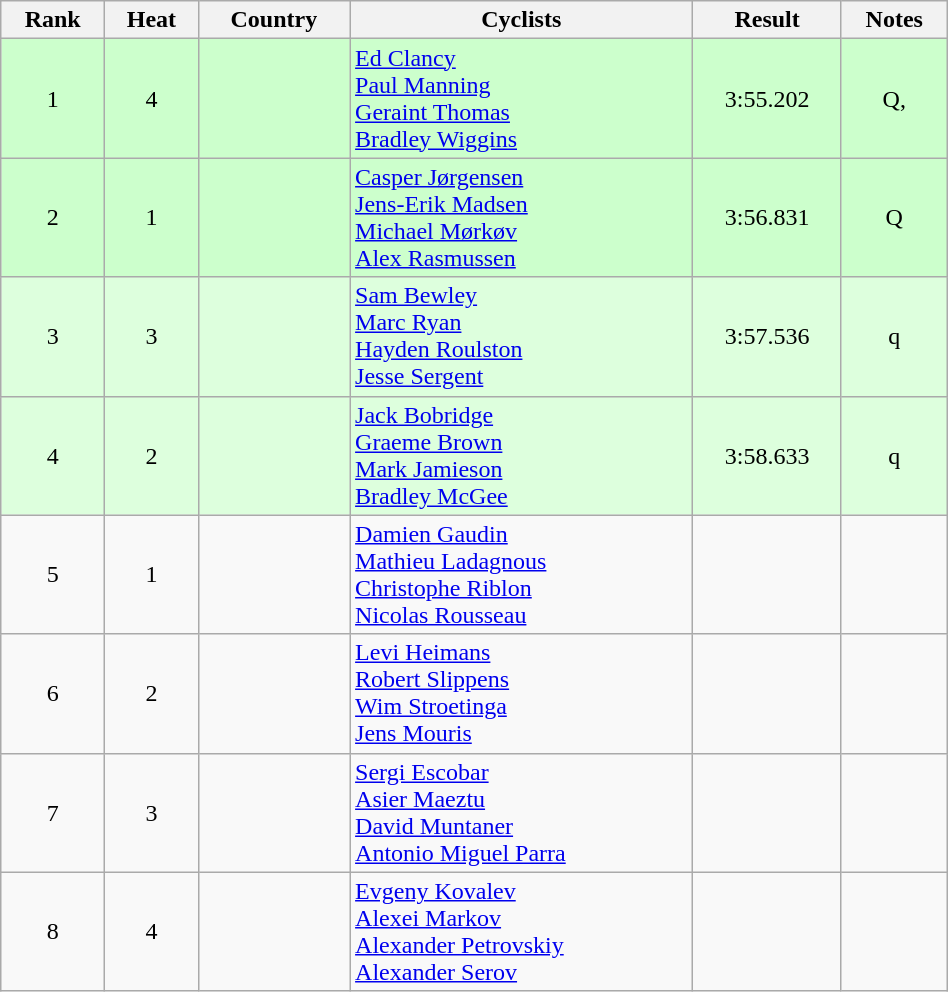<table class="wikitable sortable" width=50% style="text-align:center;">
<tr>
<th>Rank</th>
<th>Heat</th>
<th>Country</th>
<th>Cyclists</th>
<th>Result</th>
<th>Notes</th>
</tr>
<tr bgcolor=ccffcc>
<td>1</td>
<td>4</td>
<td align="left"></td>
<td align="left"><a href='#'>Ed Clancy</a><br><a href='#'>Paul Manning</a><br><a href='#'>Geraint Thomas</a><br><a href='#'>Bradley Wiggins</a></td>
<td>3:55.202</td>
<td>Q, </td>
</tr>
<tr bgcolor=ccffcc>
<td>2</td>
<td>1</td>
<td align="left"></td>
<td align="left"><a href='#'>Casper Jørgensen</a><br><a href='#'>Jens-Erik Madsen</a><br><a href='#'>Michael Mørkøv</a><br><a href='#'>Alex Rasmussen</a></td>
<td>3:56.831</td>
<td>Q</td>
</tr>
<tr bgcolor=ddffdd>
<td>3</td>
<td>3</td>
<td align="left"></td>
<td align="left"><a href='#'>Sam Bewley</a><br><a href='#'>Marc Ryan</a><br><a href='#'>Hayden Roulston</a><br><a href='#'>Jesse Sergent</a></td>
<td>3:57.536</td>
<td>q</td>
</tr>
<tr bgcolor=ddffdd>
<td>4</td>
<td>2</td>
<td align="left"></td>
<td align="left"><a href='#'>Jack Bobridge</a><br><a href='#'>Graeme Brown</a><br><a href='#'>Mark Jamieson</a><br><a href='#'>Bradley McGee</a></td>
<td>3:58.633</td>
<td>q</td>
</tr>
<tr>
<td>5</td>
<td>1</td>
<td align="left"></td>
<td align="left"><a href='#'>Damien Gaudin</a><br><a href='#'>Mathieu Ladagnous</a><br><a href='#'>Christophe Riblon</a><br><a href='#'>Nicolas Rousseau</a></td>
<td></td>
<td></td>
</tr>
<tr>
<td>6</td>
<td>2</td>
<td align="left"></td>
<td align="left"><a href='#'>Levi Heimans</a><br><a href='#'>Robert Slippens</a><br><a href='#'>Wim Stroetinga</a><br><a href='#'>Jens Mouris</a></td>
<td></td>
<td></td>
</tr>
<tr>
<td>7</td>
<td>3</td>
<td align="left"></td>
<td align="left"><a href='#'>Sergi Escobar</a><br><a href='#'>Asier Maeztu</a><br><a href='#'>David Muntaner</a><br><a href='#'>Antonio Miguel Parra</a></td>
<td></td>
<td></td>
</tr>
<tr>
<td>8</td>
<td>4</td>
<td align="left"></td>
<td align="left"><a href='#'>Evgeny Kovalev</a><br><a href='#'>Alexei Markov</a><br><a href='#'>Alexander Petrovskiy</a><br><a href='#'>Alexander Serov</a></td>
<td></td>
<td></td>
</tr>
</table>
